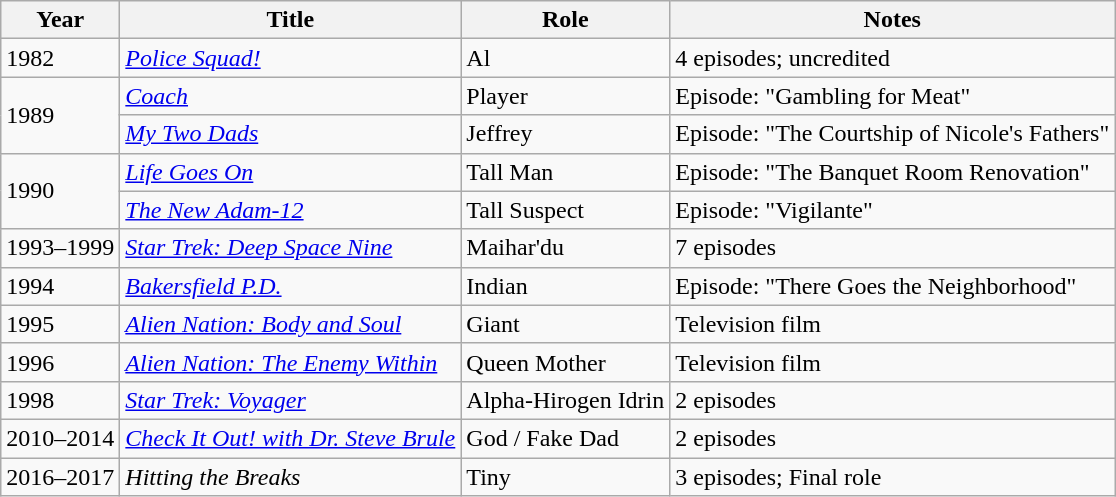<table class="wikitable sortable">
<tr>
<th>Year</th>
<th>Title</th>
<th>Role</th>
<th class="unsortable">Notes</th>
</tr>
<tr>
<td>1982</td>
<td><a href='#'><em>Police Squad!</em></a></td>
<td>Al</td>
<td>4 episodes; uncredited</td>
</tr>
<tr>
<td rowspan="2">1989</td>
<td><a href='#'><em>Coach</em></a></td>
<td>Player</td>
<td>Episode: "Gambling for Meat"</td>
</tr>
<tr>
<td><a href='#'><em>My Two Dads</em></a></td>
<td>Jeffrey</td>
<td>Episode: "The Courtship of Nicole's Fathers"</td>
</tr>
<tr>
<td rowspan="2">1990</td>
<td><a href='#'><em>Life Goes On</em></a></td>
<td>Tall Man</td>
<td>Episode: "The Banquet Room Renovation"</td>
</tr>
<tr>
<td><a href='#'><em>The New Adam-12</em></a></td>
<td>Tall Suspect</td>
<td>Episode: "Vigilante"</td>
</tr>
<tr>
<td>1993–1999</td>
<td><a href='#'><em>Star Trek: Deep Space Nine</em></a></td>
<td>Maihar'du</td>
<td>7 episodes</td>
</tr>
<tr>
<td>1994</td>
<td><a href='#'><em>Bakersfield P.D.</em></a></td>
<td>Indian</td>
<td>Episode: "There Goes the Neighborhood"</td>
</tr>
<tr>
<td>1995</td>
<td><a href='#'><em>Alien Nation: Body and Soul</em></a></td>
<td>Giant</td>
<td>Television film</td>
</tr>
<tr>
<td>1996</td>
<td><a href='#'><em>Alien Nation: The Enemy Within</em></a></td>
<td>Queen Mother</td>
<td>Television film</td>
</tr>
<tr>
<td>1998</td>
<td><a href='#'><em>Star Trek: Voyager</em></a></td>
<td>Alpha-Hirogen Idrin</td>
<td>2 episodes</td>
</tr>
<tr>
<td>2010–2014</td>
<td><a href='#'><em>Check It Out! with Dr. Steve Brule</em></a></td>
<td>God / Fake Dad</td>
<td>2 episodes</td>
</tr>
<tr>
<td>2016–2017</td>
<td><em>Hitting the Breaks</em></td>
<td>Tiny</td>
<td>3 episodes; Final role</td>
</tr>
</table>
